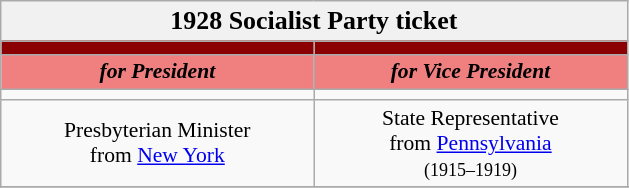<table class="wikitable" style="font-size:90%; text-align:center;">
<tr>
<td style="background:#f1f1f1;" colspan="30"><big><strong>1928 Socialist Party ticket</strong></big></td>
</tr>
<tr>
<th style="width:3em; font-size:135%; background:#8B0000; width:200px;"><a href='#'></a></th>
<th style="width:3em; font-size:135%; background:#8B0000; width:200px;"><a href='#'></a></th>
</tr>
<tr style="color:#000; font-size:100%; background:#F08080;">
<td style="width:3em; width:200px;"><strong><em>for President</em></strong></td>
<td style="width:3em; width:200px;"><strong><em>for Vice President</em></strong></td>
</tr>
<tr>
<td></td>
<td></td>
</tr>
<tr>
<td>Presbyterian Minister<br>from <a href='#'>New York</a></td>
<td>State Representative<br>from <a href='#'>Pennsylvania</a><br><small>(1915–1919)</small></td>
</tr>
<tr>
</tr>
<tr>
</tr>
</table>
